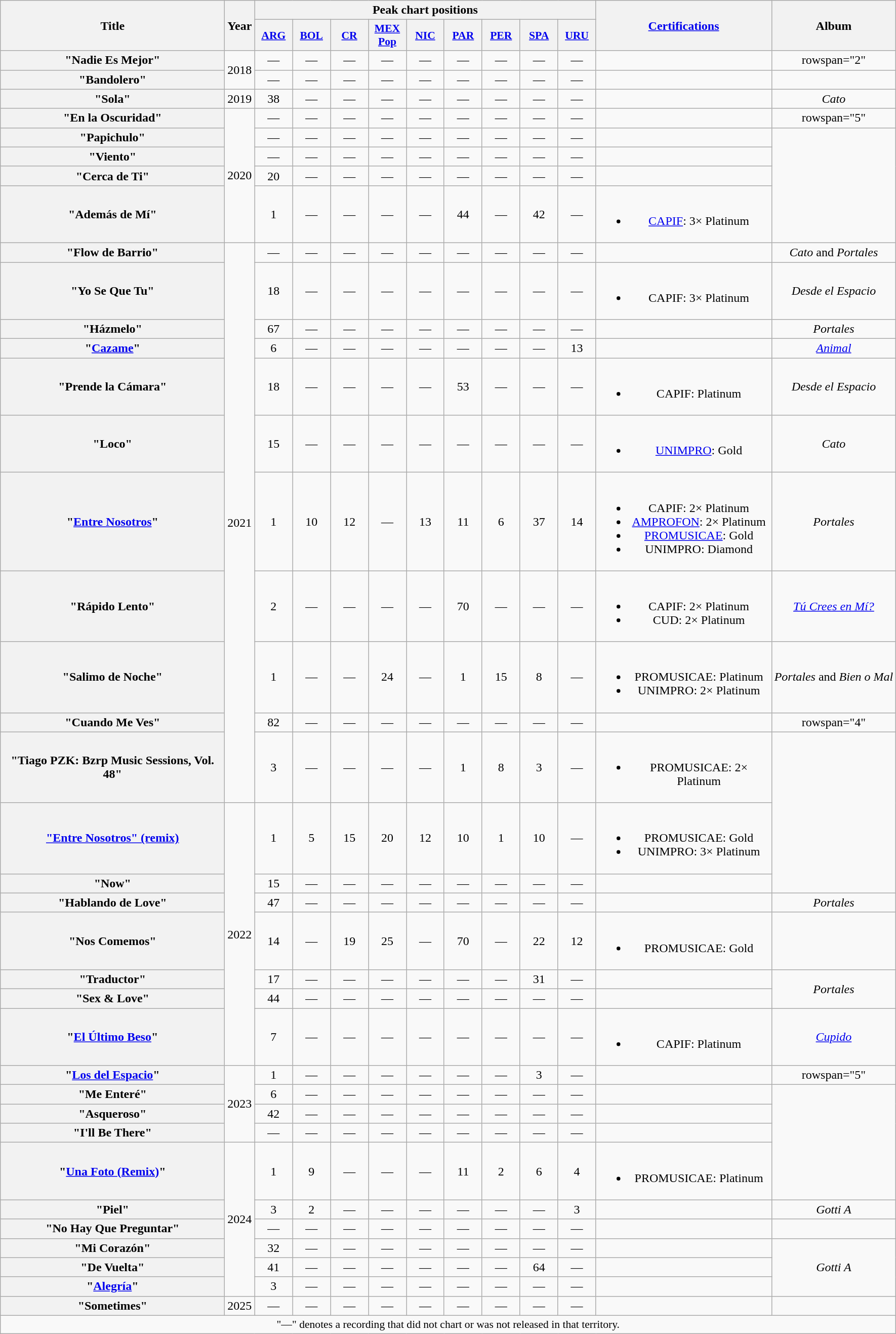<table class="wikitable plainrowheaders" style="text-align:center;">
<tr>
<th scope="col" rowspan="2" style="width:18em;">Title</th>
<th scope="col" rowspan="2">Year</th>
<th scope="col" colspan="9">Peak chart positions</th>
<th scope="col" rowspan="2" style="width:14em;"><a href='#'>Certifications</a></th>
<th scope="col" rowspan="2">Album</th>
</tr>
<tr>
<th scope="col" style="width:3em;font-size:90%;"><a href='#'>ARG</a><br></th>
<th scope="col" style="width:3em;font-size:90%;"><a href='#'>BOL</a><br></th>
<th scope="col" style="width:3em;font-size:90%;"><a href='#'>CR</a><br></th>
<th scope="col" style="width:3em;font-size:90%;"><a href='#'>MEX<br>Pop</a><br></th>
<th scope="col" style="width:3em;font-size:90%;"><a href='#'>NIC</a><br></th>
<th scope="col" style="width:3em;font-size:90%;"><a href='#'>PAR</a><br></th>
<th scope="col" style="width:3em;font-size:90%;"><a href='#'>PER</a><br></th>
<th scope="col" style="width:3em;font-size:90%;"><a href='#'>SPA</a><br></th>
<th scope="col" style="width:3em;font-size:90%;"><a href='#'>URU</a><br></th>
</tr>
<tr>
<th scope="row">"Nadie Es Mejor"</th>
<td rowspan="2">2018</td>
<td>—</td>
<td>—</td>
<td>—</td>
<td>—</td>
<td>—</td>
<td>—</td>
<td>—</td>
<td>—</td>
<td>—</td>
<td></td>
<td>rowspan="2" </td>
</tr>
<tr>
<th scope="row">"Bandolero"</th>
<td>—</td>
<td>—</td>
<td>—</td>
<td>—</td>
<td>—</td>
<td>—</td>
<td>—</td>
<td>—</td>
<td>—</td>
<td></td>
</tr>
<tr>
<th scope="row">"Sola"</th>
<td>2019</td>
<td>38</td>
<td>—</td>
<td>—</td>
<td>—</td>
<td>—</td>
<td>—</td>
<td>—</td>
<td>—</td>
<td>—</td>
<td></td>
<td><em>Cato</em></td>
</tr>
<tr>
<th scope="row">"En la Oscuridad"<br></th>
<td rowspan="5">2020</td>
<td>—</td>
<td>—</td>
<td>—</td>
<td>—</td>
<td>—</td>
<td>—</td>
<td>—</td>
<td>—</td>
<td>—</td>
<td></td>
<td>rowspan="5" </td>
</tr>
<tr>
<th scope="row">"Papichulo"<br></th>
<td>—</td>
<td>—</td>
<td>—</td>
<td>—</td>
<td>—</td>
<td>—</td>
<td>—</td>
<td>—</td>
<td>—</td>
<td></td>
</tr>
<tr>
<th scope="row">"Viento"</th>
<td>—</td>
<td>—</td>
<td>—</td>
<td>—</td>
<td>—</td>
<td>—</td>
<td>—</td>
<td>—</td>
<td>—</td>
<td></td>
</tr>
<tr>
<th scope="row">"Cerca de Ti"<br></th>
<td>20</td>
<td>—</td>
<td>—</td>
<td>—</td>
<td>—</td>
<td>—</td>
<td>—</td>
<td>—</td>
<td>—</td>
<td></td>
</tr>
<tr>
<th scope="row">"Además de Mí"<br></th>
<td>1</td>
<td>—</td>
<td>—</td>
<td>—</td>
<td>—</td>
<td>44</td>
<td>—</td>
<td>42</td>
<td>—</td>
<td><br><ul><li><a href='#'>CAPIF</a>: 3× Platinum</li></ul></td>
</tr>
<tr>
<th scope="row">"Flow de Barrio"</th>
<td rowspan="11">2021</td>
<td>—</td>
<td>—</td>
<td>—</td>
<td>—</td>
<td>—</td>
<td>—</td>
<td>—</td>
<td>—</td>
<td>—</td>
<td></td>
<td><em>Cato</em> and <em>Portales</em></td>
</tr>
<tr>
<th scope="row">"Yo Se Que Tu"<br></th>
<td>18</td>
<td>—</td>
<td>—</td>
<td>—</td>
<td>—</td>
<td>—</td>
<td>—</td>
<td>—</td>
<td>—</td>
<td><br><ul><li>CAPIF: 3× Platinum</li></ul></td>
<td><em>Desde el Espacio</em></td>
</tr>
<tr>
<th scope="row">"Házmelo"</th>
<td>67</td>
<td>—</td>
<td>—</td>
<td>—</td>
<td>—</td>
<td>—</td>
<td>—</td>
<td>—</td>
<td>—</td>
<td></td>
<td><em>Portales</em></td>
</tr>
<tr>
<th scope="row">"<a href='#'>Cazame</a>"<br></th>
<td>6</td>
<td>—</td>
<td>—</td>
<td>—</td>
<td>—</td>
<td>—</td>
<td>—</td>
<td>—</td>
<td>13</td>
<td></td>
<td><em><a href='#'>Animal</a></em></td>
</tr>
<tr>
<th scope="row">"Prende la Cámara"<br></th>
<td>18</td>
<td>—</td>
<td>—</td>
<td>—</td>
<td>—</td>
<td>53</td>
<td>—</td>
<td>—</td>
<td>—</td>
<td><br><ul><li>CAPIF: Platinum</li></ul></td>
<td><em>Desde el Espacio</em></td>
</tr>
<tr>
<th scope="row">"Loco"</th>
<td>15</td>
<td>—</td>
<td>—</td>
<td>—</td>
<td>—</td>
<td>—</td>
<td>—</td>
<td>—</td>
<td>—</td>
<td><br><ul><li><a href='#'>UNIMPRO</a>: Gold</li></ul></td>
<td><em>Cato</em></td>
</tr>
<tr>
<th scope="row">"<a href='#'>Entre Nosotros</a>"<br></th>
<td>1</td>
<td>10</td>
<td>12</td>
<td>—</td>
<td>13</td>
<td>11</td>
<td>6</td>
<td>37</td>
<td>14</td>
<td><br><ul><li>CAPIF: 2× Platinum</li><li><a href='#'>AMPROFON</a>: 2× Platinum</li><li><a href='#'>PROMUSICAE</a>: Gold</li><li>UNIMPRO: Diamond</li></ul></td>
<td><em>Portales</em></td>
</tr>
<tr>
<th scope="row">"Rápido Lento"<br></th>
<td>2</td>
<td>—</td>
<td>—</td>
<td>—</td>
<td>—</td>
<td>70</td>
<td>—</td>
<td>—</td>
<td>—</td>
<td><br><ul><li>CAPIF: 2× Platinum</li><li>CUD: 2× Platinum</li></ul></td>
<td><em><a href='#'>Tú Crees en Mí?</a></em></td>
</tr>
<tr>
<th scope="row">"Salimo de Noche"<br></th>
<td>1</td>
<td>—</td>
<td>—</td>
<td>24</td>
<td>—</td>
<td>1</td>
<td>15</td>
<td>8</td>
<td>—</td>
<td><br><ul><li>PROMUSICAE: Platinum</li><li>UNIMPRO: 2× Platinum</li></ul></td>
<td><em>Portales</em> and <em>Bien o Mal</em></td>
</tr>
<tr>
<th scope="row">"Cuando Me Ves"<br></th>
<td>82</td>
<td>—</td>
<td>—</td>
<td>—</td>
<td>—</td>
<td>—</td>
<td>—</td>
<td>—</td>
<td>—</td>
<td></td>
<td>rowspan="4" </td>
</tr>
<tr>
<th scope="row">"Tiago PZK: Bzrp Music Sessions, Vol. 48"<br></th>
<td>3</td>
<td>—</td>
<td>—</td>
<td>—</td>
<td>—</td>
<td>1</td>
<td>8</td>
<td>3</td>
<td>—</td>
<td><br><ul><li>PROMUSICAE: 2× Platinum</li></ul></td>
</tr>
<tr>
<th scope="row"><a href='#'>"Entre Nosotros" (remix)</a><br></th>
<td rowspan="7">2022</td>
<td>1</td>
<td>5</td>
<td>15</td>
<td>20</td>
<td>12</td>
<td>10</td>
<td>1</td>
<td>10</td>
<td>—</td>
<td><br><ul><li>PROMUSICAE: Gold</li><li>UNIMPRO: 3× Platinum</li></ul></td>
</tr>
<tr>
<th scope="row">"Now"<br></th>
<td>15</td>
<td>—</td>
<td>—</td>
<td>—</td>
<td>—</td>
<td>—</td>
<td>—</td>
<td>—</td>
<td>—</td>
<td></td>
</tr>
<tr>
<th scope="row">"Hablando de Love"</th>
<td>47</td>
<td>—</td>
<td>—</td>
<td>—</td>
<td>—</td>
<td>—</td>
<td>—</td>
<td>—</td>
<td>—</td>
<td></td>
<td><em>Portales</em></td>
</tr>
<tr>
<th scope="row">"Nos Comemos"<br></th>
<td>14</td>
<td>—</td>
<td>19</td>
<td>25</td>
<td>—</td>
<td>70</td>
<td>—</td>
<td>22</td>
<td>12</td>
<td><br><ul><li>PROMUSICAE: Gold</li></ul></td>
<td></td>
</tr>
<tr>
<th scope="row">"Traductor"<br></th>
<td>17</td>
<td>—</td>
<td>—</td>
<td>—</td>
<td>—</td>
<td>—</td>
<td>—</td>
<td>31</td>
<td>—</td>
<td></td>
<td rowspan="2"><em>Portales</em></td>
</tr>
<tr>
<th scope="row">"Sex & Love"<br></th>
<td>44</td>
<td>—</td>
<td>—</td>
<td>—</td>
<td>—</td>
<td>—</td>
<td>—</td>
<td>—</td>
<td>—</td>
<td></td>
</tr>
<tr>
<th scope="row">"<a href='#'>El Último Beso</a>"<br></th>
<td>7</td>
<td>—</td>
<td>—</td>
<td>—</td>
<td>—</td>
<td>—</td>
<td>—</td>
<td>—</td>
<td>—</td>
<td><br><ul><li>CAPIF: Platinum</li></ul></td>
<td><em><a href='#'>Cupido</a></em></td>
</tr>
<tr>
<th scope="row">"<a href='#'>Los del Espacio</a>"<br></th>
<td rowspan="4">2023</td>
<td>1</td>
<td>—</td>
<td>—</td>
<td>—</td>
<td>—</td>
<td>—</td>
<td>—</td>
<td>3</td>
<td>—</td>
<td></td>
<td>rowspan="5" </td>
</tr>
<tr>
<th scope="row">"Me Enteré"<br></th>
<td>6</td>
<td>—</td>
<td>—</td>
<td>—</td>
<td>—</td>
<td>—</td>
<td>—</td>
<td>—</td>
<td>—</td>
<td></td>
</tr>
<tr>
<th scope="row">"Asqueroso"</th>
<td>42</td>
<td>—</td>
<td>—</td>
<td>—</td>
<td>—</td>
<td>—</td>
<td>—</td>
<td>—</td>
<td>—</td>
<td></td>
</tr>
<tr>
<th scope="row">"I'll Be There"<br></th>
<td>—</td>
<td>—</td>
<td>—</td>
<td>—</td>
<td>—</td>
<td>—</td>
<td>—</td>
<td>—</td>
<td>—</td>
<td></td>
</tr>
<tr>
<th scope="row">"<a href='#'>Una Foto (Remix)</a>"<br></th>
<td rowspan=6>2024</td>
<td>1</td>
<td>9</td>
<td>—</td>
<td>—</td>
<td>—</td>
<td>11</td>
<td>2</td>
<td>6</td>
<td>4</td>
<td><br><ul><li>PROMUSICAE: Platinum</li></ul></td>
</tr>
<tr>
<th scope="row">"Piel"<br></th>
<td>3</td>
<td>2</td>
<td>—</td>
<td>—</td>
<td>—</td>
<td>—</td>
<td>—</td>
<td>—</td>
<td>3</td>
<td></td>
<td><em>Gotti A</em></td>
</tr>
<tr>
<th scope="row">"No Hay Que Preguntar"<br></th>
<td>—</td>
<td>—</td>
<td>—</td>
<td>—</td>
<td>—</td>
<td>—</td>
<td>—</td>
<td>—</td>
<td>—</td>
<td></td>
<td></td>
</tr>
<tr>
<th scope="row">"Mi Corazón"</th>
<td>32</td>
<td>—</td>
<td>—</td>
<td>—</td>
<td>—</td>
<td>—</td>
<td>—</td>
<td>—</td>
<td>—</td>
<td></td>
<td rowspan="3"><em>Gotti A</em></td>
</tr>
<tr>
<th scope="row">"De Vuelta"<br></th>
<td>41</td>
<td>—</td>
<td>—</td>
<td>—</td>
<td>—</td>
<td>—</td>
<td>—</td>
<td>64</td>
<td>—</td>
<td></td>
</tr>
<tr>
<th scope="row">"<a href='#'>Alegría</a>"<br></th>
<td>3</td>
<td>—</td>
<td>—</td>
<td>—</td>
<td>—</td>
<td>—</td>
<td>—</td>
<td>—</td>
<td>—</td>
<td></td>
</tr>
<tr>
<th scope="row">"Sometimes"<br></th>
<td>2025</td>
<td>—</td>
<td>—</td>
<td>—</td>
<td>—</td>
<td>—</td>
<td>—</td>
<td>—</td>
<td>—</td>
<td>—</td>
<td></td>
</tr>
<tr>
<td colspan="14" style="font-size:90%">"—" denotes a recording that did not chart or was not released in that territory.</td>
</tr>
</table>
